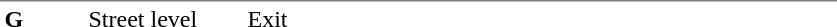<table table border=0 cellspacing=0 cellpadding=3>
<tr>
<td style="border-top:solid 1px gray;" width=50 valign=top><strong>G</strong></td>
<td style="border-top:solid 1px gray;" width=100 valign=top>Street level</td>
<td style="border-top:solid 1px gray;" width=390 valign=top>Exit</td>
</tr>
</table>
